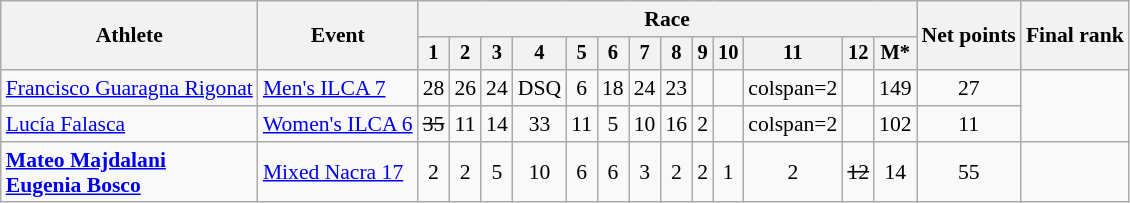<table class="wikitable" style="font-size:90%">
<tr>
<th rowspan="2">Athlete</th>
<th rowspan="2">Event</th>
<th colspan=13>Race</th>
<th rowspan=2>Net points</th>
<th rowspan=2>Final rank</th>
</tr>
<tr style="font-size:95%">
<th>1</th>
<th>2</th>
<th>3</th>
<th>4</th>
<th>5</th>
<th>6</th>
<th>7</th>
<th>8</th>
<th>9</th>
<th>10</th>
<th>11</th>
<th>12</th>
<th>M*</th>
</tr>
<tr align=center>
<td align=left><a href='#'>Francisco Guaragna Rigonat</a></td>
<td align=left><a href='#'>Men's ILCA 7</a></td>
<td>28</td>
<td>26</td>
<td>24</td>
<td>DSQ</td>
<td>6</td>
<td>18</td>
<td>24</td>
<td>23</td>
<td></td>
<td></td>
<td>colspan=2 </td>
<td></td>
<td>149</td>
<td>27</td>
</tr>
<tr align=center>
<td align=left><a href='#'>Lucía Falasca</a></td>
<td align=left><a href='#'>Women's ILCA 6</a></td>
<td><s>35</s></td>
<td>11</td>
<td>14</td>
<td>33</td>
<td>11</td>
<td>5</td>
<td>10</td>
<td>16</td>
<td>2</td>
<td></td>
<td>colspan=2 </td>
<td></td>
<td>102</td>
<td>11</td>
</tr>
<tr align=center>
<td align=left><strong><a href='#'>Mateo Majdalani</a><br><a href='#'>Eugenia Bosco</a></strong></td>
<td align=left><a href='#'>Mixed Nacra 17</a></td>
<td>2</td>
<td>2</td>
<td>5</td>
<td>10</td>
<td>6</td>
<td>6</td>
<td>3</td>
<td>2</td>
<td>2</td>
<td>1</td>
<td>2</td>
<td><s>12</s></td>
<td>14</td>
<td>55</td>
<td></td>
</tr>
</table>
